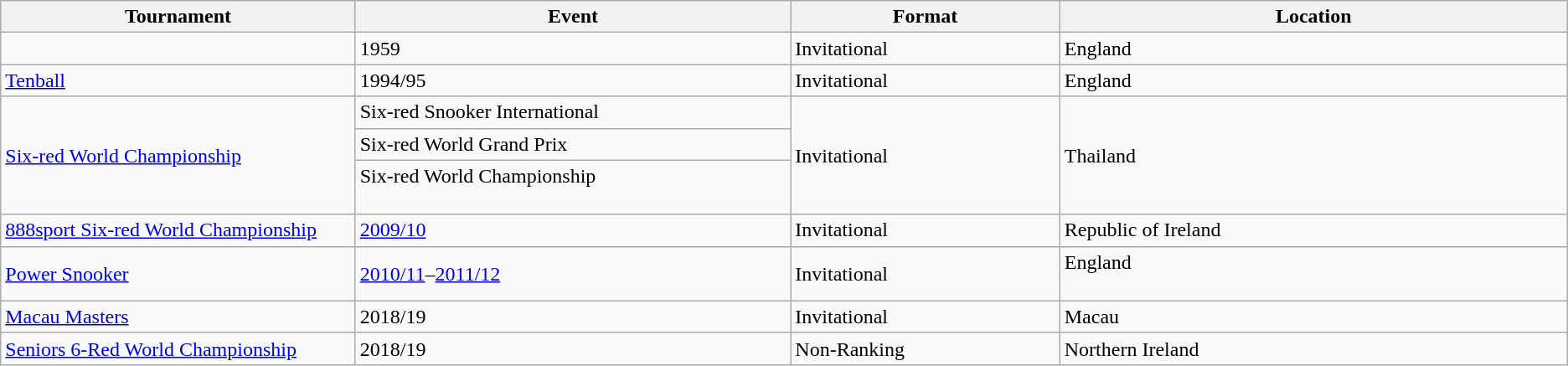<table class="wikitable">
<tr>
<th style="width:20em;">Tournament</th>
<th style="width:25em;">Event</th>
<th style="width:15em;">Format</th>
<th style="width:30em;">Location</th>
</tr>
<tr>
<td></td>
<td>1959</td>
<td>Invitational</td>
<td>England </td>
</tr>
<tr>
<td><a href='#'>Tenball</a></td>
<td>1994/95</td>
<td>Invitational</td>
<td>England </td>
</tr>
<tr>
<td rowspan="3"><a href='#'>Six-red World Championship</a></td>
<td>Six-red Snooker International <br> </td>
<td rowspan="3">Invitational</td>
<td rowspan="3">Thailand <br> </td>
</tr>
<tr>
<td>Six-red World Grand Prix <br> </td>
</tr>
<tr>
<td>Six-red World Championship <br>  <br> </td>
</tr>
<tr>
<td><a href='#'>888sport Six-red World Championship</a></td>
<td><a href='#'>2009/10</a></td>
<td>Invitational</td>
<td>Republic of Ireland </td>
</tr>
<tr>
<td><a href='#'>Power Snooker</a></td>
<td><a href='#'>2010/11</a>–<a href='#'>2011/12</a></td>
<td>Invitational</td>
<td>England <br>  <br> </td>
</tr>
<tr>
<td><a href='#'>Macau Masters</a></td>
<td>2018/19</td>
<td>Invitational</td>
<td>Macau </td>
</tr>
<tr>
<td><a href='#'>Seniors 6-Red World Championship</a></td>
<td>2018/19</td>
<td>Non-Ranking</td>
<td>Northern Ireland </td>
</tr>
</table>
